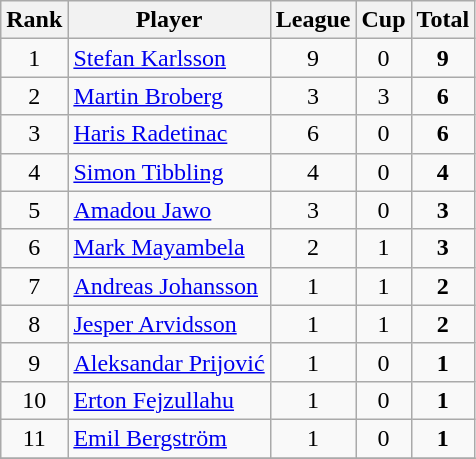<table class="wikitable">
<tr>
<th>Rank</th>
<th>Player</th>
<th>League</th>
<th>Cup</th>
<th>Total</th>
</tr>
<tr>
<td align=center>1</td>
<td> <a href='#'>Stefan Karlsson</a></td>
<td align=center>9</td>
<td align=center>0</td>
<td align=center><strong>9</strong></td>
</tr>
<tr>
<td align=center>2</td>
<td> <a href='#'>Martin Broberg</a></td>
<td align=center>3</td>
<td align=center>3</td>
<td align=center><strong>6</strong></td>
</tr>
<tr>
<td align=center>3</td>
<td> <a href='#'>Haris Radetinac</a></td>
<td align=center>6</td>
<td align=center>0</td>
<td align=center><strong>6</strong></td>
</tr>
<tr>
<td align=center>4</td>
<td> <a href='#'>Simon Tibbling</a></td>
<td align=center>4</td>
<td align=center>0</td>
<td align=center><strong>4</strong></td>
</tr>
<tr>
<td align=center>5</td>
<td> <a href='#'>Amadou Jawo</a></td>
<td align=center>3</td>
<td align=center>0</td>
<td align=center><strong>3</strong></td>
</tr>
<tr>
<td align=center>6</td>
<td> <a href='#'>Mark Mayambela</a></td>
<td align=center>2</td>
<td align=center>1</td>
<td align=center><strong>3</strong></td>
</tr>
<tr>
<td align=center>7</td>
<td> <a href='#'>Andreas Johansson</a></td>
<td align=center>1</td>
<td align=center>1</td>
<td align=center><strong>2</strong></td>
</tr>
<tr>
<td align=center>8</td>
<td> <a href='#'>Jesper Arvidsson</a></td>
<td align=center>1</td>
<td align=center>1</td>
<td align=center><strong>2</strong></td>
</tr>
<tr>
<td align=center>9</td>
<td> <a href='#'>Aleksandar Prijović</a></td>
<td align=center>1</td>
<td align=center>0</td>
<td align=center><strong>1</strong></td>
</tr>
<tr>
<td align=center>10</td>
<td> <a href='#'>Erton Fejzullahu</a></td>
<td align=center>1</td>
<td align=center>0</td>
<td align=center><strong>1</strong></td>
</tr>
<tr>
<td align=center>11</td>
<td> <a href='#'>Emil Bergström</a></td>
<td align=center>1</td>
<td align=center>0</td>
<td align=center><strong>1</strong></td>
</tr>
<tr>
</tr>
</table>
